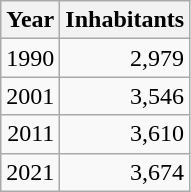<table cellspacing="0" cellpadding="0">
<tr>
<td valign="top"><br><table class="wikitable sortable zebra hintergrundfarbe5">
<tr>
<th>Year</th>
<th>Inhabitants</th>
</tr>
<tr align="right">
<td>1990</td>
<td>2,979</td>
</tr>
<tr align="right">
<td>2001</td>
<td>3,546</td>
</tr>
<tr align="right">
<td>2011</td>
<td>3,610</td>
</tr>
<tr align="right">
<td>2021</td>
<td>3,674</td>
</tr>
</table>
</td>
</tr>
</table>
